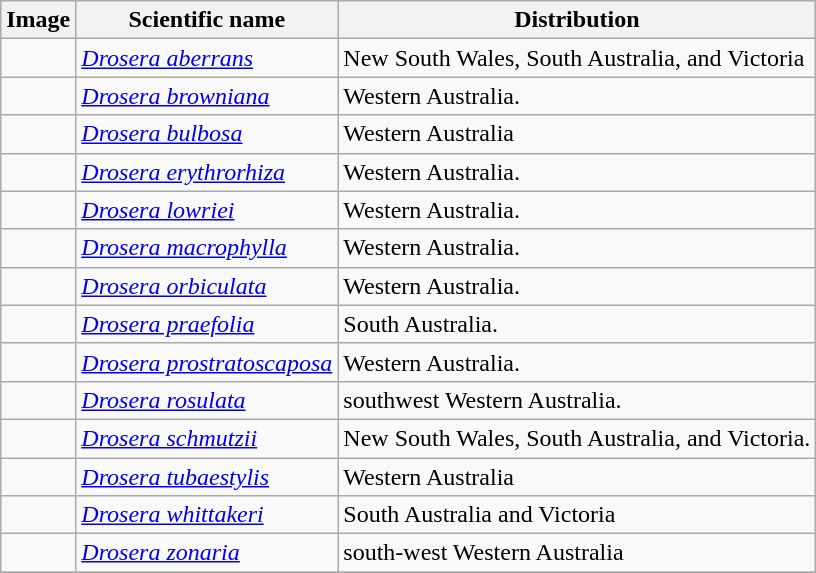<table class="wikitable">
<tr>
<th>Image</th>
<th>Scientific name</th>
<th>Distribution</th>
</tr>
<tr>
<td></td>
<td><em><a href='#'>Drosera aberrans</a></em> </td>
<td>New South Wales, South Australia, and Victoria</td>
</tr>
<tr>
<td></td>
<td><em><a href='#'>Drosera browniana</a></em> </td>
<td>Western Australia.</td>
</tr>
<tr>
<td></td>
<td><em><a href='#'>Drosera bulbosa</a></em> </td>
<td>Western Australia</td>
</tr>
<tr>
<td></td>
<td><em><a href='#'>Drosera erythrorhiza</a></em> </td>
<td>Western Australia.</td>
</tr>
<tr>
<td></td>
<td><em><a href='#'>Drosera lowriei</a></em> </td>
<td>Western Australia.</td>
</tr>
<tr>
<td></td>
<td><em><a href='#'>Drosera macrophylla</a></em> </td>
<td>Western Australia.</td>
</tr>
<tr>
<td></td>
<td><em><a href='#'>Drosera orbiculata</a></em> </td>
<td>Western Australia.</td>
</tr>
<tr>
<td></td>
<td><em><a href='#'>Drosera praefolia</a></em> </td>
<td>South Australia.</td>
</tr>
<tr>
<td></td>
<td><em><a href='#'>Drosera prostratoscaposa</a></em> </td>
<td>Western Australia.</td>
</tr>
<tr>
<td></td>
<td><em><a href='#'>Drosera rosulata</a></em> </td>
<td>southwest Western Australia.</td>
</tr>
<tr>
<td></td>
<td><em><a href='#'>Drosera schmutzii</a></em> </td>
<td>New South Wales, South Australia, and Victoria.</td>
</tr>
<tr>
<td></td>
<td><em><a href='#'>Drosera tubaestylis</a></em> </td>
<td>Western Australia</td>
</tr>
<tr>
<td></td>
<td><em><a href='#'>Drosera whittakeri</a></em> </td>
<td>South Australia and Victoria</td>
</tr>
<tr>
<td></td>
<td><em><a href='#'>Drosera zonaria</a></em> </td>
<td>south-west Western Australia</td>
</tr>
<tr>
</tr>
</table>
